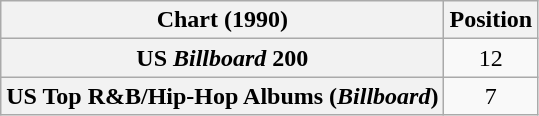<table class="wikitable sortable plainrowheaders" style="text-align:center">
<tr>
<th scope="col">Chart (1990)</th>
<th scope="col">Position</th>
</tr>
<tr>
<th scope="row">US <em>Billboard</em> 200</th>
<td>12</td>
</tr>
<tr>
<th scope="row">US Top R&B/Hip-Hop Albums (<em>Billboard</em>)</th>
<td>7</td>
</tr>
</table>
